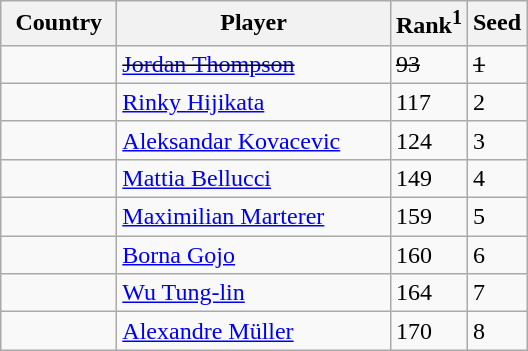<table class="sortable wikitable">
<tr>
<th width="70">Country</th>
<th width="175">Player</th>
<th>Rank<sup>1</sup></th>
<th>Seed</th>
</tr>
<tr>
<td><s></s></td>
<td><s><a href='#'>Jordan Thompson</a></s></td>
<td><s>93</s></td>
<td><s>1</s></td>
</tr>
<tr>
<td></td>
<td><a href='#'>Rinky Hijikata</a></td>
<td>117</td>
<td>2</td>
</tr>
<tr>
<td></td>
<td><a href='#'>Aleksandar Kovacevic</a></td>
<td>124</td>
<td>3</td>
</tr>
<tr>
<td></td>
<td><a href='#'>Mattia Bellucci</a></td>
<td>149</td>
<td>4</td>
</tr>
<tr>
<td></td>
<td><a href='#'>Maximilian Marterer</a></td>
<td>159</td>
<td>5</td>
</tr>
<tr>
<td></td>
<td><a href='#'>Borna Gojo</a></td>
<td>160</td>
<td>6</td>
</tr>
<tr>
<td></td>
<td><a href='#'>Wu Tung-lin</a></td>
<td>164</td>
<td>7</td>
</tr>
<tr>
<td></td>
<td><a href='#'>Alexandre Müller</a></td>
<td>170</td>
<td>8</td>
</tr>
</table>
